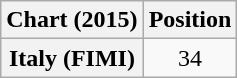<table class="wikitable sortable plainrowheaders"  style="text-align:center">
<tr>
<th>Chart (2015)</th>
<th>Position</th>
</tr>
<tr>
<th scope="row">Italy (FIMI)</th>
<td align="center">34</td>
</tr>
</table>
